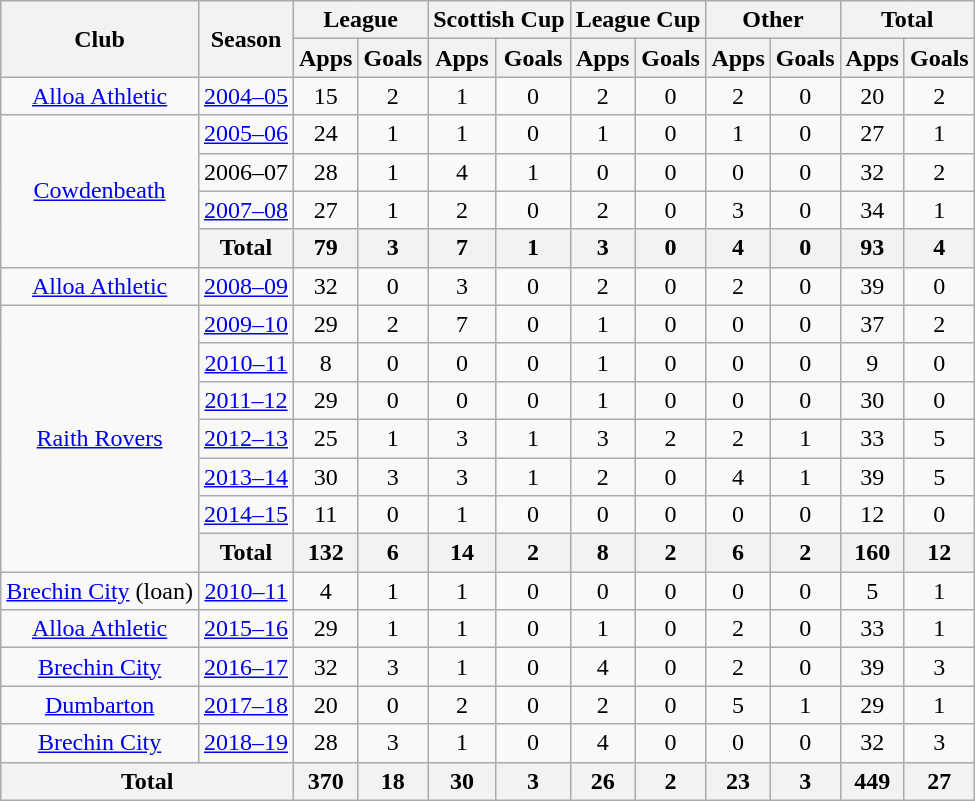<table class="wikitable" style="text-align: center;">
<tr>
<th rowspan=2>Club</th>
<th rowspan=2>Season</th>
<th colspan=2>League</th>
<th colspan=2>Scottish Cup</th>
<th colspan=2>League Cup</th>
<th colspan=2>Other</th>
<th colspan=2>Total</th>
</tr>
<tr>
<th>Apps</th>
<th>Goals</th>
<th>Apps</th>
<th>Goals</th>
<th>Apps</th>
<th>Goals</th>
<th>Apps</th>
<th>Goals</th>
<th>Apps</th>
<th>Goals</th>
</tr>
<tr>
<td><a href='#'>Alloa Athletic</a></td>
<td><a href='#'>2004–05</a></td>
<td>15</td>
<td>2</td>
<td>1</td>
<td>0</td>
<td>2</td>
<td>0</td>
<td>2</td>
<td>0</td>
<td>20</td>
<td>2</td>
</tr>
<tr>
<td rowspan="4"><a href='#'>Cowdenbeath</a></td>
<td><a href='#'>2005–06</a></td>
<td>24</td>
<td>1</td>
<td>1</td>
<td>0</td>
<td>1</td>
<td>0</td>
<td>1</td>
<td>0</td>
<td>27</td>
<td>1</td>
</tr>
<tr>
<td>2006–07</td>
<td>28</td>
<td>1</td>
<td>4</td>
<td>1</td>
<td>0</td>
<td>0</td>
<td>0</td>
<td>0</td>
<td>32</td>
<td>2</td>
</tr>
<tr>
<td><a href='#'>2007–08</a></td>
<td>27</td>
<td>1</td>
<td>2</td>
<td>0</td>
<td>2</td>
<td>0</td>
<td>3</td>
<td>0</td>
<td>34</td>
<td>1</td>
</tr>
<tr>
<th>Total</th>
<th>79</th>
<th>3</th>
<th>7</th>
<th>1</th>
<th>3</th>
<th>0</th>
<th>4</th>
<th>0</th>
<th>93</th>
<th>4</th>
</tr>
<tr>
<td><a href='#'>Alloa Athletic</a></td>
<td><a href='#'>2008–09</a></td>
<td>32</td>
<td>0</td>
<td>3</td>
<td>0</td>
<td>2</td>
<td>0</td>
<td>2</td>
<td>0</td>
<td>39</td>
<td>0</td>
</tr>
<tr>
<td rowspan="7"><a href='#'>Raith Rovers</a></td>
<td><a href='#'>2009–10</a></td>
<td>29</td>
<td>2</td>
<td>7</td>
<td>0</td>
<td>1</td>
<td>0</td>
<td>0</td>
<td>0</td>
<td>37</td>
<td>2</td>
</tr>
<tr>
<td><a href='#'>2010–11</a></td>
<td>8</td>
<td>0</td>
<td>0</td>
<td>0</td>
<td>1</td>
<td>0</td>
<td>0</td>
<td>0</td>
<td>9</td>
<td>0</td>
</tr>
<tr>
<td><a href='#'>2011–12</a></td>
<td>29</td>
<td>0</td>
<td>0</td>
<td>0</td>
<td>1</td>
<td>0</td>
<td>0</td>
<td>0</td>
<td>30</td>
<td>0</td>
</tr>
<tr>
<td><a href='#'>2012–13</a></td>
<td>25</td>
<td>1</td>
<td>3</td>
<td>1</td>
<td>3</td>
<td>2</td>
<td>2</td>
<td>1</td>
<td>33</td>
<td>5</td>
</tr>
<tr>
<td><a href='#'>2013–14</a></td>
<td>30</td>
<td>3</td>
<td>3</td>
<td>1</td>
<td>2</td>
<td>0</td>
<td>4</td>
<td>1</td>
<td>39</td>
<td>5</td>
</tr>
<tr>
<td><a href='#'>2014–15</a></td>
<td>11</td>
<td>0</td>
<td>1</td>
<td>0</td>
<td>0</td>
<td>0</td>
<td>0</td>
<td>0</td>
<td>12</td>
<td>0</td>
</tr>
<tr>
<th>Total</th>
<th>132</th>
<th>6</th>
<th>14</th>
<th>2</th>
<th>8</th>
<th>2</th>
<th>6</th>
<th>2</th>
<th>160</th>
<th>12</th>
</tr>
<tr>
<td><a href='#'>Brechin City</a> (loan)</td>
<td><a href='#'>2010–11</a></td>
<td>4</td>
<td>1</td>
<td>1</td>
<td>0</td>
<td>0</td>
<td>0</td>
<td>0</td>
<td>0</td>
<td>5</td>
<td>1</td>
</tr>
<tr>
<td><a href='#'>Alloa Athletic</a></td>
<td><a href='#'>2015–16</a></td>
<td>29</td>
<td>1</td>
<td>1</td>
<td>0</td>
<td>1</td>
<td>0</td>
<td>2</td>
<td>0</td>
<td>33</td>
<td>1</td>
</tr>
<tr>
<td><a href='#'>Brechin City</a></td>
<td><a href='#'>2016–17</a></td>
<td>32</td>
<td>3</td>
<td>1</td>
<td>0</td>
<td>4</td>
<td>0</td>
<td>2</td>
<td>0</td>
<td>39</td>
<td>3</td>
</tr>
<tr>
<td><a href='#'>Dumbarton</a></td>
<td><a href='#'>2017–18</a></td>
<td>20</td>
<td>0</td>
<td>2</td>
<td>0</td>
<td>2</td>
<td>0</td>
<td>5</td>
<td>1</td>
<td>29</td>
<td>1</td>
</tr>
<tr>
<td><a href='#'>Brechin City</a></td>
<td><a href='#'>2018–19</a></td>
<td>28</td>
<td>3</td>
<td>1</td>
<td>0</td>
<td>4</td>
<td>0</td>
<td>0</td>
<td>0</td>
<td>32</td>
<td>3</td>
</tr>
<tr>
<th colspan="2">Total</th>
<th>370</th>
<th>18</th>
<th>30</th>
<th>3</th>
<th>26</th>
<th>2</th>
<th>23</th>
<th>3</th>
<th>449</th>
<th>27</th>
</tr>
</table>
